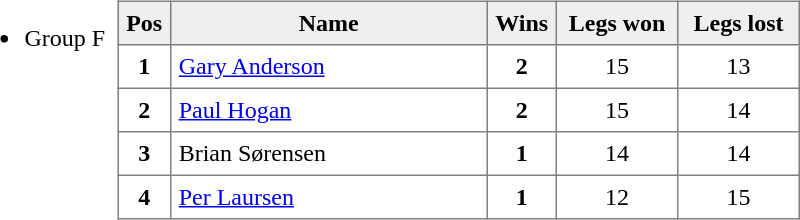<table>
<tr style="vertical-align: top;">
<td><br><ul><li>Group F</li></ul></td>
<td></td>
<td><br><table style=border-collapse:collapse border=1 cellspacing=0 cellpadding=5>
<tr align=center bgcolor=#efefef>
<th width=20>Pos</th>
<th width=200>Name</th>
<th width=20><strong>Wins</strong></th>
<th width=70>Legs won</th>
<th width=70>Legs lost</th>
</tr>
<tr align=center>
<td><strong>1</strong></td>
<td align="left"> <a href='#'>Gary Anderson</a></td>
<td><strong>2</strong></td>
<td>15</td>
<td>13</td>
</tr>
<tr align=center>
<td><strong>2</strong></td>
<td align="left"> <a href='#'>Paul Hogan</a></td>
<td><strong>2</strong></td>
<td>15</td>
<td>14</td>
</tr>
<tr align=center>
<td><strong>3</strong></td>
<td align="left"> Brian Sørensen</td>
<td><strong>1</strong></td>
<td>14</td>
<td>14</td>
</tr>
<tr align=center>
<td><strong>4</strong></td>
<td align="left"> <a href='#'>Per Laursen</a></td>
<td><strong>1</strong></td>
<td>12</td>
<td>15</td>
</tr>
</table>
</td>
</tr>
</table>
